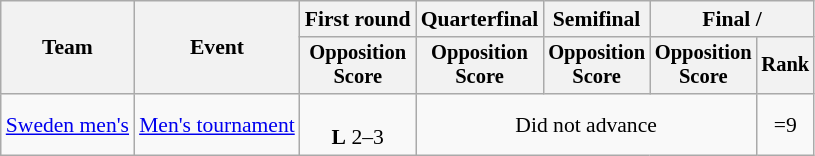<table class="wikitable" style="font-size:90%">
<tr>
<th rowspan=2>Team</th>
<th rowspan=2>Event</th>
<th>First round</th>
<th>Quarterfinal</th>
<th>Semifinal</th>
<th colspan=2>Final / </th>
</tr>
<tr style="font-size:95%">
<th>Opposition<br>Score</th>
<th>Opposition<br>Score</th>
<th>Opposition<br>Score</th>
<th>Opposition<br>Score</th>
<th>Rank</th>
</tr>
<tr align=center>
<td align=left><a href='#'>Sweden men's</a></td>
<td align=left><a href='#'>Men's tournament</a></td>
<td><br><strong>L</strong> 2–3</td>
<td colspan=3>Did not advance</td>
<td>=9</td>
</tr>
</table>
